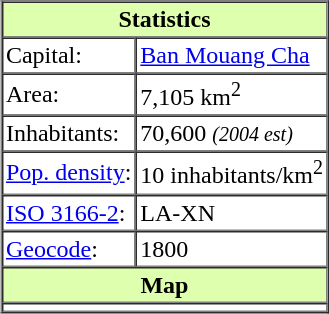<table border="1" cellpadding="2" cellspacing="0" align="right">
<tr>
<th colspan="2" align=center bgcolor="#DEFFAD">Statistics</th>
</tr>
<tr>
<td>Capital:</td>
<td><a href='#'>Ban Mouang Cha</a></td>
</tr>
<tr>
<td>Area:</td>
<td valign=top>7,105 km<sup>2</sup></td>
</tr>
<tr>
<td>Inhabitants:</td>
<td valign=top>70,600 <small><em>(2004 est)</em></small></td>
</tr>
<tr>
<td><a href='#'>Pop. density</a>:</td>
<td valign=top>10 inhabitants/km<sup>2</sup></td>
</tr>
<tr>
<td><a href='#'>ISO 3166-2</a>:</td>
<td>LA-XN</td>
</tr>
<tr>
<td><a href='#'>Geocode</a>:</td>
<td>1800</td>
</tr>
<tr>
<th colspan="2" align=center bgcolor="#DEFFAD">Map</th>
</tr>
<tr>
<td colspan="2" align=center></td>
</tr>
</table>
